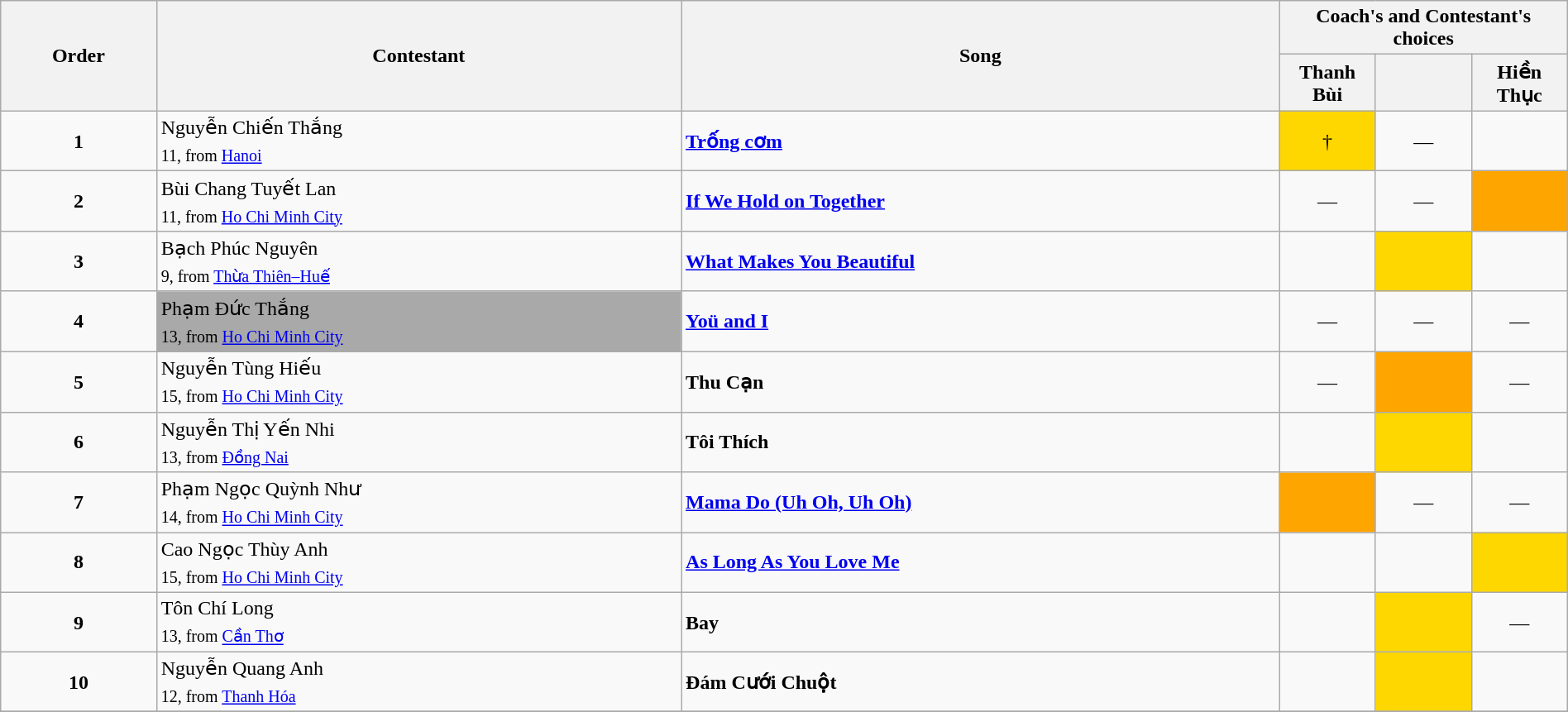<table class="wikitable" style="width:100%;">
<tr>
<th rowspan=2>Order</th>
<th rowspan=2>Contestant</th>
<th rowspan=2>Song</th>
<th colspan=4>Coach's and Contestant's choices</th>
</tr>
<tr>
<th width="70">Thanh Bùi</th>
<th width="70"></th>
<th width="70">Hiền Thục</th>
</tr>
<tr>
<td align="center"><strong>1</strong></td>
<td>Nguyễn Chiến Thắng<br><sub>11, from <a href='#'>Hanoi</a></sub></td>
<td><strong><a href='#'>Trống cơm</a></strong><br></td>
<td style="background:gold;text-align:center;">†</td>
<td align="center">—</td>
<td style="text-align:center;"></td>
</tr>
<tr>
<td align="center"><strong>2</strong></td>
<td>Bùi Chang Tuyết Lan<br><sub>11, from <a href='#'>Ho Chi Minh City</a></sub></td>
<td><strong><a href='#'>If We Hold on Together</a></strong><br></td>
<td align="center">—</td>
<td align="center">—</td>
<td style="background:orange;text-align:center;"></td>
</tr>
<tr>
<td align="center"><strong>3</strong></td>
<td>Bạch Phúc Nguyên<br><sub>9, from <a href='#'>Thừa Thiên–Huế</a></sub></td>
<td><strong><a href='#'>What Makes You Beautiful</a></strong><br></td>
<td style="text-align:center;"></td>
<td style="background:gold;text-align:center;"></td>
<td style="text-align:center;"></td>
</tr>
<tr>
<td align="center"><strong>4</strong></td>
<td style="background:darkgray;text-align:left;">Phạm Đức Thắng<br><sub>13, from <a href='#'>Ho Chi Minh City</a></sub></td>
<td><strong><a href='#'>Yoü and I</a></strong><br></td>
<td align="center">—</td>
<td align="center">—</td>
<td align="center">—</td>
</tr>
<tr>
<td align="center"><strong>5</strong></td>
<td>Nguyễn Tùng Hiếu<br><sub>15, from <a href='#'>Ho Chi Minh City</a></sub></td>
<td><strong>Thu Cạn</strong><br></td>
<td align="center">—</td>
<td style="background:orange;text-align:center;"></td>
<td align="center">—</td>
</tr>
<tr>
<td align="center"><strong>6</strong></td>
<td>Nguyễn Thị Yến Nhi<br><sub>13, from <a href='#'>Đồng Nai</a></sub></td>
<td><strong>Tôi Thích</strong><br></td>
<td style="text-align:center;"></td>
<td style="background:gold;text-align:center;"></td>
<td style="text-align:center;"></td>
</tr>
<tr>
<td align="center"><strong>7</strong></td>
<td>Phạm Ngọc Quỳnh Như<br><sub>14, from <a href='#'>Ho Chi Minh City</a></sub></td>
<td><strong><a href='#'>Mama Do (Uh Oh, Uh Oh)</a></strong><br></td>
<td style="background:orange;text-align:center;"></td>
<td align="center">—</td>
<td align="center">—</td>
</tr>
<tr>
<td align="center"><strong>8</strong></td>
<td>Cao Ngọc Thùy Anh<br><sub>15, from <a href='#'>Ho Chi Minh City</a></sub></td>
<td><strong><a href='#'>As Long As You Love Me</a></strong><br></td>
<td style="text-align:center;"></td>
<td style="text-align:center;"></td>
<td style="background:gold;text-align:center;"></td>
</tr>
<tr>
<td align="center"><strong>9</strong></td>
<td>Tôn Chí Long<br><sub>13, from <a href='#'>Cần Thơ</a></sub></td>
<td><strong>Bay</strong><br></td>
<td style="text-align:center;"></td>
<td style="background:gold;text-align:center;"></td>
<td align="center">—</td>
</tr>
<tr>
<td align="center"><strong>10</strong></td>
<td>Nguyễn Quang Anh<br><sub>12, from <a href='#'>Thanh Hóa</a></sub></td>
<td><strong>Đám Cưới Chuột</strong><br></td>
<td style="text-align:center;"></td>
<td style="background:gold;text-align:center;"></td>
<td style="text-align:center;"></td>
</tr>
<tr>
</tr>
</table>
